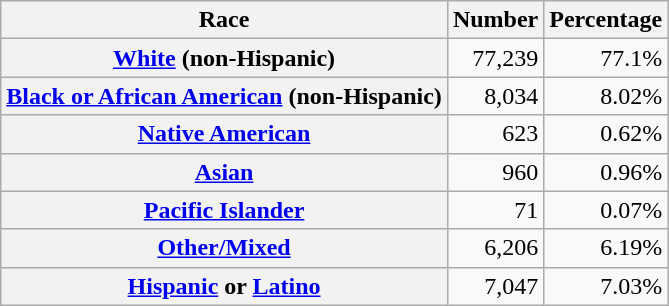<table class="wikitable" style="text-align:right">
<tr>
<th scope="col">Race</th>
<th scope="col">Number</th>
<th scope="col">Percentage</th>
</tr>
<tr>
<th scope="row"><a href='#'>White</a> (non-Hispanic)</th>
<td>77,239</td>
<td>77.1%</td>
</tr>
<tr>
<th scope="row"><a href='#'>Black or African American</a> (non-Hispanic)</th>
<td>8,034</td>
<td>8.02%</td>
</tr>
<tr>
<th scope="row"><a href='#'>Native American</a></th>
<td>623</td>
<td>0.62%</td>
</tr>
<tr>
<th scope="row"><a href='#'>Asian</a></th>
<td>960</td>
<td>0.96%</td>
</tr>
<tr>
<th scope="row"><a href='#'>Pacific Islander</a></th>
<td>71</td>
<td>0.07%</td>
</tr>
<tr>
<th scope="row"><a href='#'>Other/Mixed</a></th>
<td>6,206</td>
<td>6.19%</td>
</tr>
<tr>
<th scope="row"><a href='#'>Hispanic</a> or <a href='#'>Latino</a></th>
<td>7,047</td>
<td>7.03%</td>
</tr>
</table>
